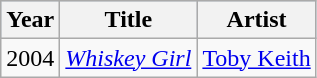<table class="wikitable">
<tr style="background:#b0c4de; text-align:center;">
<th>Year</th>
<th>Title</th>
<th>Artist</th>
</tr>
<tr>
<td>2004</td>
<td><em><a href='#'>Whiskey Girl</a></em></td>
<td><a href='#'>Toby Keith</a></td>
</tr>
</table>
